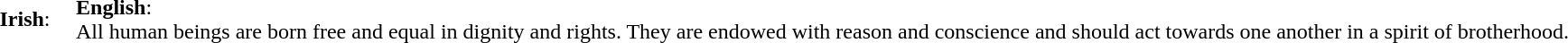<table>
<tr>
<td><strong>Irish</strong>: <br></td>
<td style="padding-left: 1em"><strong>English</strong>: <br> All human beings are born free and equal in dignity and rights. They are endowed with reason and conscience and should act towards one another in a spirit of brotherhood.</td>
</tr>
</table>
